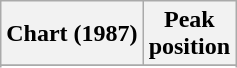<table class="wikitable sortable plainrowheaders" style="text-align:center">
<tr>
<th>Chart (1987)</th>
<th>Peak<br>position</th>
</tr>
<tr>
</tr>
<tr>
</tr>
</table>
